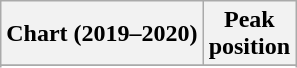<table class="wikitable plainrowheaders sortable" style="text-align:center">
<tr>
<th scope="col">Chart (2019–2020)</th>
<th scope="col">Peak<br> position</th>
</tr>
<tr>
</tr>
<tr>
</tr>
<tr>
</tr>
<tr>
</tr>
<tr>
</tr>
<tr>
</tr>
<tr>
</tr>
<tr>
</tr>
<tr>
</tr>
<tr>
</tr>
</table>
